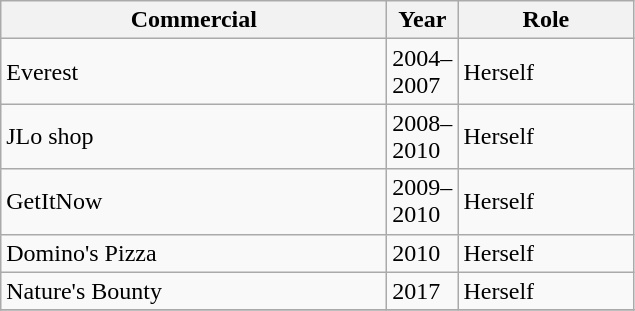<table class="wikitable">
<tr>
<th scope="col" style="width:250px;">Commercial</th>
<th scope="col" style="width:5px;;">Year</th>
<th scope="col" style="width:110px;">Role</th>
</tr>
<tr>
<td>Everest</td>
<td>2004–2007</td>
<td>Herself</td>
</tr>
<tr>
<td>JLo shop</td>
<td>2008–2010</td>
<td>Herself</td>
</tr>
<tr>
<td>GetItNow</td>
<td>2009–2010</td>
<td>Herself</td>
</tr>
<tr>
<td>Domino's Pizza</td>
<td>2010</td>
<td>Herself</td>
</tr>
<tr>
<td>Nature's Bounty</td>
<td>2017</td>
<td>Herself</td>
</tr>
<tr>
</tr>
</table>
